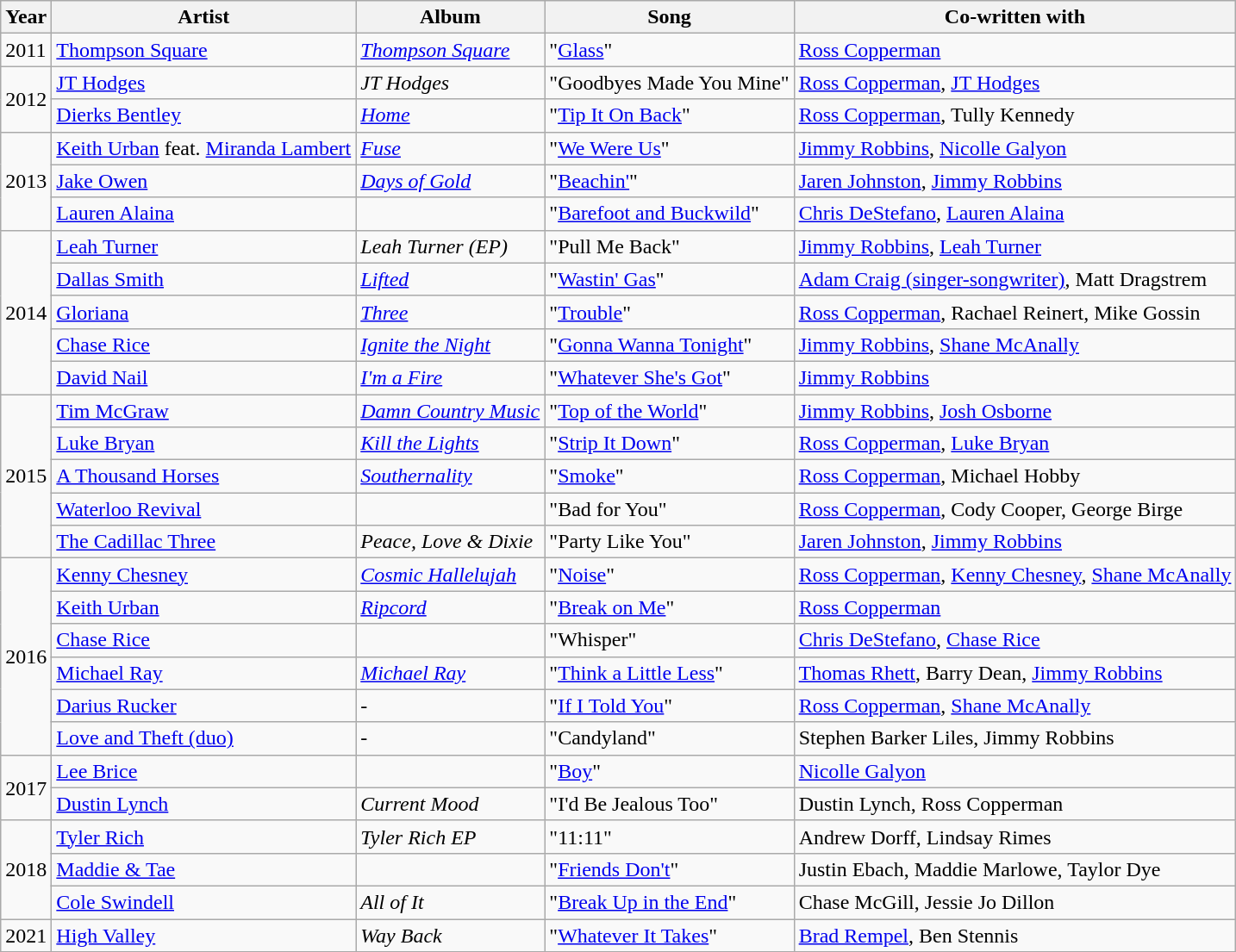<table class="wikitable sortable">
<tr>
<th>Year</th>
<th>Artist</th>
<th>Album</th>
<th>Song</th>
<th>Co-written with</th>
</tr>
<tr>
<td>2011</td>
<td><a href='#'>Thompson Square</a></td>
<td><em><a href='#'>Thompson Square</a></em></td>
<td>"<a href='#'>Glass</a>"</td>
<td><a href='#'>Ross Copperman</a></td>
</tr>
<tr>
<td rowspan="2">2012</td>
<td><a href='#'>JT Hodges</a></td>
<td><em>JT Hodges</em></td>
<td>"Goodbyes Made You Mine"</td>
<td><a href='#'>Ross Copperman</a>, <a href='#'>JT Hodges</a></td>
</tr>
<tr>
<td><a href='#'>Dierks Bentley</a></td>
<td><em><a href='#'>Home</a></em></td>
<td>"<a href='#'>Tip It On Back</a>"</td>
<td><a href='#'>Ross Copperman</a>, Tully Kennedy</td>
</tr>
<tr>
<td rowspan="3">2013</td>
<td><a href='#'>Keith Urban</a> feat. <a href='#'>Miranda Lambert</a></td>
<td><em><a href='#'>Fuse</a></em></td>
<td>"<a href='#'>We Were Us</a>"</td>
<td><a href='#'>Jimmy Robbins</a>, <a href='#'>Nicolle Galyon</a></td>
</tr>
<tr>
<td><a href='#'>Jake Owen</a></td>
<td><em><a href='#'>Days of Gold</a></em></td>
<td>"<a href='#'>Beachin'</a>"</td>
<td><a href='#'>Jaren Johnston</a>, <a href='#'>Jimmy Robbins</a></td>
</tr>
<tr>
<td><a href='#'>Lauren Alaina</a></td>
<td></td>
<td>"<a href='#'>Barefoot and Buckwild</a>"</td>
<td><a href='#'>Chris DeStefano</a>, <a href='#'>Lauren Alaina</a></td>
</tr>
<tr>
<td rowspan="5">2014</td>
<td><a href='#'>Leah Turner</a></td>
<td><em>Leah Turner (EP)</em></td>
<td>"Pull Me Back"</td>
<td><a href='#'>Jimmy Robbins</a>, <a href='#'>Leah Turner</a></td>
</tr>
<tr>
<td><a href='#'>Dallas Smith</a></td>
<td><em><a href='#'>Lifted</a></em></td>
<td>"<a href='#'>Wastin' Gas</a>"</td>
<td><a href='#'>Adam Craig (singer-songwriter)</a>, Matt Dragstrem</td>
</tr>
<tr>
<td><a href='#'>Gloriana</a></td>
<td><em><a href='#'>Three</a></em></td>
<td>"<a href='#'>Trouble</a>"</td>
<td><a href='#'>Ross Copperman</a>, Rachael Reinert, Mike Gossin</td>
</tr>
<tr>
<td><a href='#'>Chase Rice</a></td>
<td><em><a href='#'>Ignite the Night</a></em></td>
<td>"<a href='#'>Gonna Wanna Tonight</a>"</td>
<td><a href='#'>Jimmy Robbins</a>, <a href='#'>Shane McAnally</a></td>
</tr>
<tr>
<td><a href='#'>David Nail</a></td>
<td><em><a href='#'>I'm a Fire</a></em></td>
<td>"<a href='#'>Whatever She's Got</a>"</td>
<td><a href='#'>Jimmy Robbins</a></td>
</tr>
<tr>
<td rowspan="5">2015</td>
<td><a href='#'>Tim McGraw</a></td>
<td><em><a href='#'>Damn Country Music</a></em></td>
<td>"<a href='#'>Top of the World</a>"</td>
<td><a href='#'>Jimmy Robbins</a>, <a href='#'>Josh Osborne</a></td>
</tr>
<tr>
<td><a href='#'>Luke Bryan</a></td>
<td><em><a href='#'>Kill the Lights</a></em></td>
<td>"<a href='#'>Strip It Down</a>"</td>
<td><a href='#'>Ross Copperman</a>, <a href='#'>Luke Bryan</a></td>
</tr>
<tr>
<td><a href='#'>A Thousand Horses</a></td>
<td><em><a href='#'>Southernality</a></em></td>
<td>"<a href='#'>Smoke</a>"</td>
<td><a href='#'>Ross Copperman</a>, Michael Hobby</td>
</tr>
<tr>
<td><a href='#'>Waterloo Revival</a></td>
<td></td>
<td>"Bad for You"</td>
<td><a href='#'>Ross Copperman</a>, Cody Cooper, George Birge</td>
</tr>
<tr>
<td><a href='#'>The Cadillac Three</a></td>
<td><em>Peace, Love & Dixie</em></td>
<td>"Party Like You"</td>
<td><a href='#'>Jaren Johnston</a>, <a href='#'>Jimmy Robbins</a></td>
</tr>
<tr>
<td rowspan="6">2016</td>
<td><a href='#'>Kenny Chesney</a></td>
<td><em><a href='#'>Cosmic Hallelujah</a></em></td>
<td>"<a href='#'>Noise</a>"</td>
<td><a href='#'>Ross Copperman</a>, <a href='#'>Kenny Chesney</a>, <a href='#'>Shane McAnally</a></td>
</tr>
<tr>
<td><a href='#'>Keith Urban</a></td>
<td><em><a href='#'>Ripcord</a></em></td>
<td>"<a href='#'>Break on Me</a>"</td>
<td><a href='#'>Ross Copperman</a></td>
</tr>
<tr>
<td><a href='#'>Chase Rice</a></td>
<td></td>
<td>"Whisper"</td>
<td><a href='#'>Chris DeStefano</a>, <a href='#'>Chase Rice</a></td>
</tr>
<tr>
<td><a href='#'>Michael Ray</a></td>
<td><em><a href='#'>Michael Ray</a></em></td>
<td>"<a href='#'>Think a Little Less</a>"</td>
<td><a href='#'>Thomas Rhett</a>, Barry Dean, <a href='#'>Jimmy Robbins</a></td>
</tr>
<tr>
<td><a href='#'>Darius Rucker</a></td>
<td>-</td>
<td>"<a href='#'>If I Told You</a>"</td>
<td><a href='#'>Ross Copperman</a>, <a href='#'>Shane McAnally</a></td>
</tr>
<tr>
<td><a href='#'>Love and Theft (duo)</a></td>
<td>-</td>
<td>"Candyland"</td>
<td>Stephen Barker Liles, Jimmy Robbins</td>
</tr>
<tr>
<td rowspan="2">2017</td>
<td><a href='#'>Lee Brice</a></td>
<td></td>
<td>"<a href='#'>Boy</a>"</td>
<td><a href='#'>Nicolle Galyon</a></td>
</tr>
<tr>
<td><a href='#'>Dustin Lynch</a></td>
<td><em>Current Mood</em></td>
<td>"I'd Be Jealous Too"</td>
<td>Dustin Lynch, Ross Copperman</td>
</tr>
<tr>
<td rowspan="3">2018</td>
<td><a href='#'>Tyler Rich</a></td>
<td><em>Tyler Rich EP</em></td>
<td>"11:11"</td>
<td>Andrew Dorff, Lindsay Rimes</td>
</tr>
<tr>
<td><a href='#'>Maddie & Tae</a></td>
<td></td>
<td>"<a href='#'>Friends Don't</a>"</td>
<td>Justin Ebach, Maddie Marlowe, Taylor Dye</td>
</tr>
<tr>
<td><a href='#'>Cole Swindell</a></td>
<td><em>All of It</em></td>
<td>"<a href='#'>Break Up in the End</a>"</td>
<td>Chase McGill, Jessie Jo Dillon</td>
</tr>
<tr>
<td>2021</td>
<td><a href='#'>High Valley</a></td>
<td><em>Way Back</em></td>
<td>"<a href='#'>Whatever It Takes</a>"</td>
<td><a href='#'>Brad Rempel</a>, Ben Stennis</td>
</tr>
<tr>
</tr>
</table>
